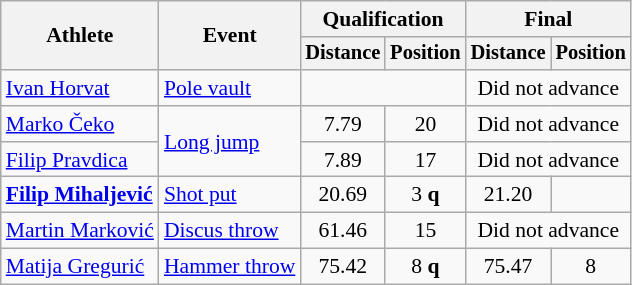<table class=wikitable style=font-size:90%>
<tr>
<th rowspan=2>Athlete</th>
<th rowspan=2>Event</th>
<th colspan=2>Qualification</th>
<th colspan=2>Final</th>
</tr>
<tr style=font-size:95%>
<th>Distance</th>
<th>Position</th>
<th>Distance</th>
<th>Position</th>
</tr>
<tr align=center>
<td align=left><a href='#'>Ivan Horvat</a></td>
<td align=left><a href='#'>Pole vault</a></td>
<td colspan=2></td>
<td colspan=2>Did not advance</td>
</tr>
<tr align=center>
<td align=left><a href='#'>Marko Čeko</a></td>
<td align=left rowspan=2><a href='#'>Long jump</a></td>
<td>7.79</td>
<td>20</td>
<td colspan=2>Did not advance</td>
</tr>
<tr align=center>
<td align=left><a href='#'>Filip Pravdica</a></td>
<td>7.89</td>
<td>17</td>
<td colspan=2>Did not advance</td>
</tr>
<tr align=center>
<td align=left><strong><a href='#'>Filip Mihaljević</a></strong></td>
<td align=left><a href='#'>Shot put</a></td>
<td>20.69</td>
<td>3 <strong>q</strong></td>
<td>21.20</td>
<td></td>
</tr>
<tr align=center>
<td align=left><a href='#'>Martin Marković</a></td>
<td align=left><a href='#'>Discus throw</a></td>
<td>61.46</td>
<td>15</td>
<td colspan=2>Did not advance</td>
</tr>
<tr align=center>
<td align=left><a href='#'>Matija Gregurić</a></td>
<td align=left><a href='#'>Hammer throw</a></td>
<td>75.42 </td>
<td>8 <strong>q</strong></td>
<td>75.47 </td>
<td>8</td>
</tr>
</table>
